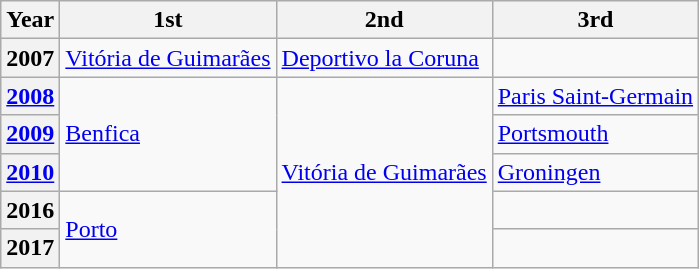<table class="wikitable">
<tr>
<th>Year</th>
<th>1st</th>
<th>2nd</th>
<th>3rd</th>
</tr>
<tr>
<th>2007</th>
<td> <a href='#'>Vitória de Guimarães</a></td>
<td> <a href='#'>Deportivo la Coruna</a></td>
<td></td>
</tr>
<tr>
<th><a href='#'>2008</a></th>
<td rowspan="3"> <a href='#'>Benfica</a></td>
<td rowspan="5"> <a href='#'>Vitória de Guimarães</a></td>
<td> <a href='#'>Paris Saint-Germain</a></td>
</tr>
<tr>
<th><a href='#'>2009</a></th>
<td> <a href='#'>Portsmouth</a></td>
</tr>
<tr>
<th><a href='#'>2010</a></th>
<td> <a href='#'>Groningen</a></td>
</tr>
<tr>
<th>2016</th>
<td rowspan="2"> <a href='#'>Porto</a></td>
<td></td>
</tr>
<tr>
<th>2017</th>
<td></td>
</tr>
</table>
